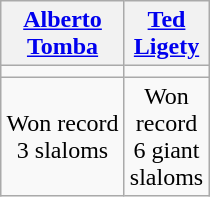<table class="wikitable" style="text-align:center; border:1px #AAAAFF solid">
<tr>
<th> <a href='#'>Alberto Tomba</a></th>
<th> <a href='#'>Ted Ligety</a></th>
</tr>
<tr>
<td width=75></td>
<td width=25></td>
</tr>
<tr>
<td>Won record 3 slaloms</td>
<td>Won record 6 giant slaloms</td>
</tr>
</table>
